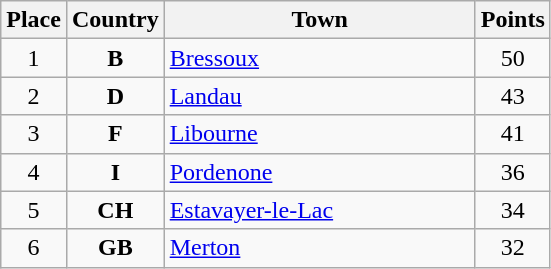<table class="wikitable toptextcells" style="text-align:center;">
<tr>
<th width="25">Place</th>
<th width="25">Country</th>
<th width="200">Town</th>
<th width="25">Points</th>
</tr>
<tr>
<td>1</td>
<td><strong>B</strong></td>
<td style="text-align:left;"><a href='#'>Bressoux</a></td>
<td>50</td>
</tr>
<tr>
<td>2</td>
<td><strong>D</strong></td>
<td style="text-align:left;"><a href='#'>Landau</a></td>
<td>43</td>
</tr>
<tr>
<td>3</td>
<td><strong>F</strong></td>
<td style="text-align:left;"><a href='#'>Libourne</a></td>
<td>41</td>
</tr>
<tr>
<td>4</td>
<td><strong>I</strong></td>
<td style="text-align:left;"><a href='#'>Pordenone</a></td>
<td>36</td>
</tr>
<tr>
<td>5</td>
<td><strong>CH</strong></td>
<td style="text-align:left;"><a href='#'>Estavayer-le-Lac</a></td>
<td>34</td>
</tr>
<tr>
<td>6</td>
<td><strong>GB</strong></td>
<td style="text-align:left;"><a href='#'>Merton</a></td>
<td>32</td>
</tr>
</table>
